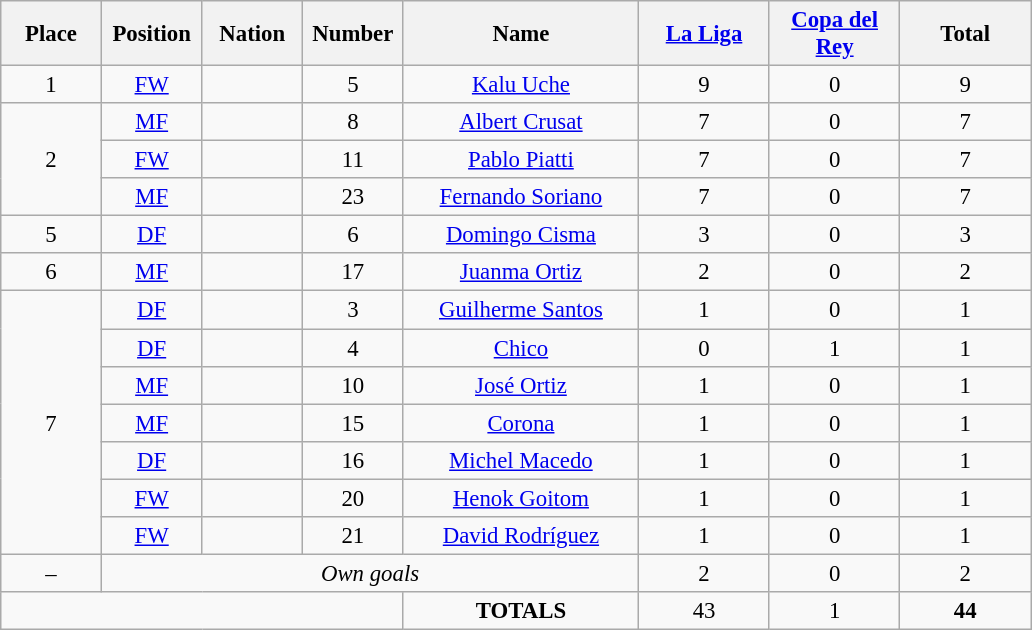<table class="wikitable" style="font-size: 95%; text-align: center;">
<tr>
<th width=60>Place</th>
<th width=60>Position</th>
<th width=60>Nation</th>
<th width=60>Number</th>
<th width=150>Name</th>
<th width=80><a href='#'>La Liga</a></th>
<th width=80><a href='#'>Copa del Rey</a></th>
<th width=80><strong>Total</strong></th>
</tr>
<tr>
<td>1</td>
<td><a href='#'>FW</a></td>
<td></td>
<td>5</td>
<td><a href='#'>Kalu Uche</a></td>
<td>9</td>
<td>0</td>
<td>9</td>
</tr>
<tr>
<td rowspan="3">2</td>
<td><a href='#'>MF</a></td>
<td></td>
<td>8</td>
<td><a href='#'>Albert Crusat</a></td>
<td>7</td>
<td>0</td>
<td>7</td>
</tr>
<tr>
<td><a href='#'>FW</a></td>
<td></td>
<td>11</td>
<td><a href='#'>Pablo Piatti</a></td>
<td>7</td>
<td>0</td>
<td>7</td>
</tr>
<tr>
<td><a href='#'>MF</a></td>
<td></td>
<td>23</td>
<td><a href='#'>Fernando Soriano</a></td>
<td>7</td>
<td>0</td>
<td>7</td>
</tr>
<tr>
<td>5</td>
<td><a href='#'>DF</a></td>
<td></td>
<td>6</td>
<td><a href='#'>Domingo Cisma</a></td>
<td>3</td>
<td>0</td>
<td>3</td>
</tr>
<tr>
<td>6</td>
<td><a href='#'>MF</a></td>
<td></td>
<td>17</td>
<td><a href='#'>Juanma Ortiz</a></td>
<td>2</td>
<td>0</td>
<td>2</td>
</tr>
<tr>
<td rowspan="7">7</td>
<td><a href='#'>DF</a></td>
<td></td>
<td>3</td>
<td><a href='#'>Guilherme Santos</a></td>
<td>1</td>
<td>0</td>
<td>1</td>
</tr>
<tr>
<td><a href='#'>DF</a></td>
<td></td>
<td>4</td>
<td><a href='#'>Chico</a></td>
<td>0</td>
<td>1</td>
<td>1</td>
</tr>
<tr>
<td><a href='#'>MF</a></td>
<td></td>
<td>10</td>
<td><a href='#'>José Ortiz</a></td>
<td>1</td>
<td>0</td>
<td>1</td>
</tr>
<tr>
<td><a href='#'>MF</a></td>
<td></td>
<td>15</td>
<td><a href='#'>Corona</a></td>
<td>1</td>
<td>0</td>
<td>1</td>
</tr>
<tr>
<td><a href='#'>DF</a></td>
<td></td>
<td>16</td>
<td><a href='#'>Michel Macedo</a></td>
<td>1</td>
<td>0</td>
<td>1</td>
</tr>
<tr>
<td><a href='#'>FW</a></td>
<td></td>
<td>20</td>
<td><a href='#'>Henok Goitom</a></td>
<td>1</td>
<td>0</td>
<td>1</td>
</tr>
<tr>
<td><a href='#'>FW</a></td>
<td></td>
<td>21</td>
<td><a href='#'>David Rodríguez</a></td>
<td>1</td>
<td>0</td>
<td>1</td>
</tr>
<tr>
<td>–</td>
<td colspan="4"><em>Own goals</em></td>
<td>2</td>
<td>0</td>
<td>2</td>
</tr>
<tr>
<td colspan="4"></td>
<td><strong>TOTALS</strong></td>
<td>43</td>
<td>1</td>
<td><strong>44</strong></td>
</tr>
</table>
